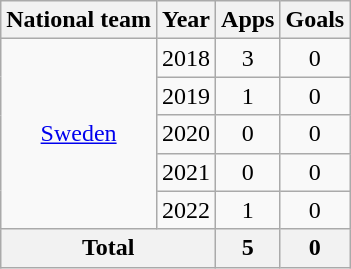<table class="wikitable" style="text-align:center">
<tr>
<th>National team</th>
<th>Year</th>
<th>Apps</th>
<th>Goals</th>
</tr>
<tr>
<td rowspan="5"><a href='#'>Sweden</a></td>
<td>2018</td>
<td>3</td>
<td>0</td>
</tr>
<tr>
<td>2019</td>
<td>1</td>
<td>0</td>
</tr>
<tr>
<td>2020</td>
<td>0</td>
<td>0</td>
</tr>
<tr>
<td>2021</td>
<td>0</td>
<td>0</td>
</tr>
<tr>
<td>2022</td>
<td>1</td>
<td>0</td>
</tr>
<tr>
<th colspan="2">Total</th>
<th>5</th>
<th>0</th>
</tr>
</table>
